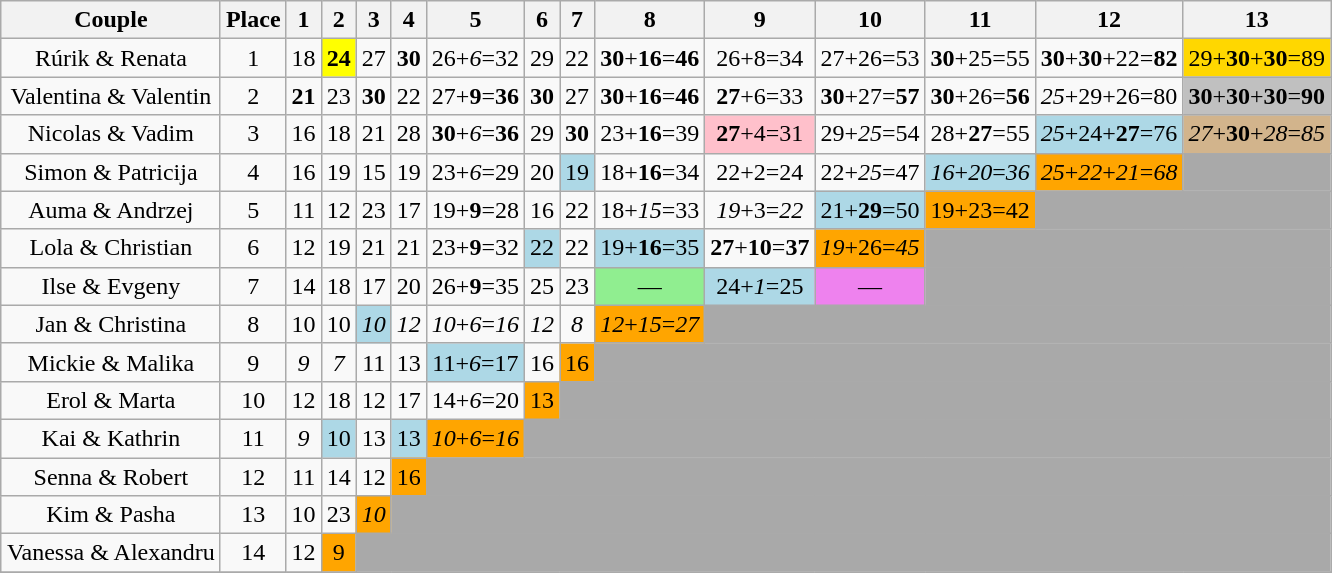<table class="wikitable sortable" style="margin: auto; text-align: center;">
<tr>
<th>Couple</th>
<th>Place</th>
<th>1</th>
<th>2</th>
<th>3</th>
<th>4</th>
<th>5</th>
<th>6</th>
<th>7</th>
<th>8</th>
<th>9</th>
<th>10</th>
<th>11</th>
<th>12</th>
<th>13</th>
</tr>
<tr>
<td>Rúrik & Renata</td>
<td>1</td>
<td>18</td>
<td Bgcolor="yellow"><span><strong>24</strong></span></td>
<td>27</td>
<td><span><strong>30</strong></span></td>
<td>26+<span><em>6</em></span>=32</td>
<td>29</td>
<td>22</td>
<td><span><strong>30</strong></span>+<span><strong>16</strong></span>=<span><strong>46</strong></span></td>
<td>26+8=34</td>
<td>27+26=53</td>
<td><span><strong>30</strong></span>+25=55</td>
<td><span><strong>30</strong></span>+<span><strong>30</strong></span>+22=<span><strong>82</strong></span></td>
<td style="background:gold;">29+<strong>30</strong>+<span><strong>30</strong></span>=89</td>
</tr>
<tr>
<td>Valentina & Valentin</td>
<td>2</td>
<td><span><strong>21</strong></span></td>
<td>23</td>
<td><span><strong>30</strong></span></td>
<td>22</td>
<td>27+<span><strong>9</strong></span>=<span><strong>36</strong></span></td>
<td><span><strong>30</strong></span></td>
<td>27</td>
<td><span><strong>30</strong></span>+<span><strong>16</strong></span>=<span><strong>46</strong></span></td>
<td><span><strong>27</strong></span>+6=33</td>
<td><span><strong>30</strong></span>+27=<span><strong>57</strong></span></td>
<td><span><strong>30</strong></span>+26=<span><strong>56</strong></span></td>
<td><span><em>25</em></span>+29+26=80</td>
<td style="background:silver;"><span><strong>30</strong></span>+<strong>30</strong>+<span><strong>30</strong></span>=<span><strong>90</strong></span></td>
</tr>
<tr>
<td>Nicolas & Vadim</td>
<td>3</td>
<td>16</td>
<td>18</td>
<td>21</td>
<td>28</td>
<td><span><strong>30</strong></span>+<span><em>6</em></span>=<span><strong>36</strong></span></td>
<td>29</td>
<td><span><strong>30</strong></span></td>
<td>23+<span><strong>16</strong></span>=39</td>
<td style="background:pink;"><span><strong>27</strong></span>+4=31</td>
<td>29+<span><em>25</em></span>=54</td>
<td>28+<span><strong>27</strong></span>=55</td>
<td style="background:lightblue;"><span><em>25</em></span>+24+<span><strong>27</strong></span>=76</td>
<td style="background:tan;"><span><em>27</em></span>+<strong>30</strong>+<span><em>28</em></span>=<span><em>85</em></span></td>
</tr>
<tr>
<td>Simon & Patricija</td>
<td>4</td>
<td>16</td>
<td>19</td>
<td>15</td>
<td>19</td>
<td>23+<span><em>6</em></span>=29</td>
<td>20</td>
<td style="background:lightblue;">19</td>
<td>18+<span><strong>16</strong></span>=34</td>
<td>22+2=24</td>
<td>22+<span><em>25</em></span>=47</td>
<td style="background:lightblue;"><span><em>16</em></span>+<span><em>20</em></span>=<span><em>36</em></span></td>
<td style="background:orange;"><span><em>25</em></span>+<span><em>22</em></span>+<span><em>21</em></span>=<span><em>68</em></span></td>
<td style="background:darkgrey;" colspan="17"></td>
</tr>
<tr>
<td>Auma & Andrzej</td>
<td>5</td>
<td>11</td>
<td>12</td>
<td>23</td>
<td>17</td>
<td>19+<span><strong>9</strong></span>=28</td>
<td>16</td>
<td>22</td>
<td>18+<span><em>15</em></span>=33</td>
<td><span><em>19</em></span>+3=<span><em>22</em></span></td>
<td style="background:lightblue;">21+<span><strong>29</strong></span>=50</td>
<td style="background:orange;">19+23=42</td>
<td style="background:darkgrey;" colspan="20"></td>
</tr>
<tr>
<td>Lola & Christian</td>
<td>6</td>
<td>12</td>
<td>19</td>
<td>21</td>
<td>21</td>
<td>23+<span><strong>9</strong></span>=32</td>
<td style="background:lightblue;">22</td>
<td>22</td>
<td style="background:lightblue;">19+<span><strong>16</strong></span>=35</td>
<td><span><strong>27</strong></span>+<span><strong>10</strong></span>=<span><strong>37</strong></span></td>
<td style="background:orange;"><span><em>19</em></span>+26=<span><em>45</em></span></td>
<td style="background:darkgrey;" colspan="22"></td>
</tr>
<tr>
<td>Ilse & Evgeny</td>
<td>7</td>
<td>14</td>
<td>18</td>
<td>17</td>
<td>20</td>
<td>26+<span><strong>9</strong></span>=35</td>
<td>25</td>
<td>23</td>
<td style="background:lightgreen;">—</td>
<td style="background:lightblue;">24+<span><em>1</em></span>=25</td>
<td style="background:violet;">—</td>
<td style="background:darkgrey;" colspan="24"></td>
</tr>
<tr>
<td>Jan & Christina</td>
<td>8</td>
<td>10</td>
<td>10</td>
<td style="background:lightblue;"><span><em>10</em></span></td>
<td><span><em>12</em></span></td>
<td><span><em>10</em></span>+<span><em>6</em></span>=<span><em>16</em></span></td>
<td><span><em>12</em></span></td>
<td><span><em>8</em></span></td>
<td style="background:orange;"><span><em>12</em></span>+<span><em>15</em></span>=<span><em>27</em></span></td>
<td style="background:darkgrey;" colspan="26"></td>
</tr>
<tr>
<td>Mickie & Malika</td>
<td>9</td>
<td><span><em>9</em></span></td>
<td><span><em>7</em></span></td>
<td>11</td>
<td>13</td>
<td style="background:lightblue;">11+<span><em>6</em></span>=17</td>
<td>16</td>
<td style="background:orange;">16</td>
<td style="background:darkgrey;" colspan="27"></td>
</tr>
<tr>
<td>Erol & Marta</td>
<td>10</td>
<td>12</td>
<td>18</td>
<td>12</td>
<td>17</td>
<td>14+<span><em>6</em></span>=20</td>
<td style="background:orange;">13</td>
<td style="background:darkgrey;" colspan="28"></td>
</tr>
<tr>
<td>Kai & Kathrin</td>
<td>11</td>
<td><span><em>9</em></span></td>
<td style="background:lightblue;">10</td>
<td>13</td>
<td style="background:lightblue;">13</td>
<td style="background:orange;"><span><em>10</em></span>+<span><em>6</em></span>=<span><em>16</em></span></td>
<td style="background:darkgrey;" colspan="28"></td>
</tr>
<tr>
<td>Senna & Robert</td>
<td>12</td>
<td>11</td>
<td>14</td>
<td>12</td>
<td style="background:orange;">16</td>
<td style="background:darkgrey;" colspan="28"></td>
</tr>
<tr>
<td>Kim & Pasha</td>
<td>13</td>
<td>10</td>
<td>23</td>
<td style="background:orange;"><span><em>10</em></span></td>
<td style="background:darkgrey;" colspan="29"></td>
</tr>
<tr>
<td>Vanessa & Alexandru</td>
<td>14</td>
<td>12</td>
<td style="background:orange;">9</td>
<td style="background:darkgrey;" colspan="30"></td>
</tr>
<tr>
</tr>
</table>
